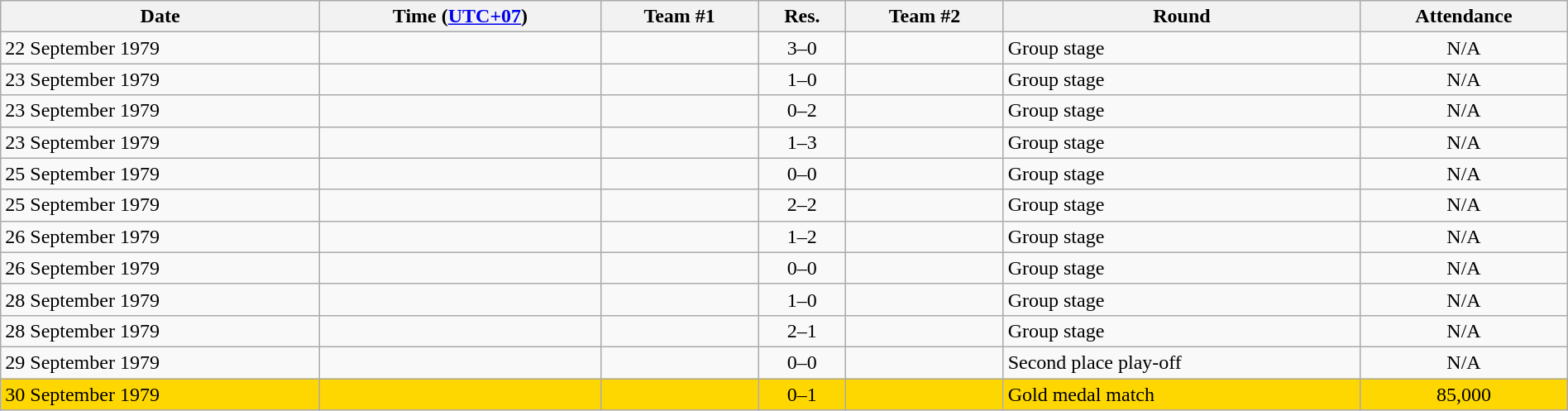<table class="wikitable" style="text-align:left; width:100%;">
<tr>
<th>Date</th>
<th>Time (<a href='#'>UTC+07</a>)</th>
<th>Team #1</th>
<th>Res.</th>
<th>Team #2</th>
<th>Round</th>
<th>Attendance</th>
</tr>
<tr>
<td>22 September 1979</td>
<td></td>
<td><strong></strong></td>
<td style="text-align:center;">3–0</td>
<td></td>
<td>Group stage</td>
<td style="text-align:center;">N/A</td>
</tr>
<tr>
<td>23 September 1979</td>
<td></td>
<td><strong></strong></td>
<td style="text-align:center;">1–0</td>
<td></td>
<td>Group stage</td>
<td style="text-align:center;">N/A</td>
</tr>
<tr>
<td>23 September 1979</td>
<td></td>
<td></td>
<td style="text-align:center;">0–2</td>
<td><strong></strong></td>
<td>Group stage</td>
<td style="text-align:center;">N/A</td>
</tr>
<tr>
<td>23 September 1979</td>
<td></td>
<td></td>
<td style="text-align:center;">1–3</td>
<td><strong></strong></td>
<td>Group stage</td>
<td style="text-align:center;">N/A</td>
</tr>
<tr>
<td>25 September 1979</td>
<td></td>
<td></td>
<td style="text-align:center;">0–0</td>
<td></td>
<td>Group stage</td>
<td style="text-align:center;">N/A</td>
</tr>
<tr>
<td>25 September 1979</td>
<td></td>
<td></td>
<td style="text-align:center;">2–2</td>
<td></td>
<td>Group stage</td>
<td style="text-align:center;">N/A</td>
</tr>
<tr>
<td>26 September 1979</td>
<td></td>
<td></td>
<td style="text-align:center;">1–2</td>
<td><strong></strong></td>
<td>Group stage</td>
<td style="text-align:center;">N/A</td>
</tr>
<tr>
<td>26 September 1979</td>
<td></td>
<td></td>
<td style="text-align:center;">0–0</td>
<td></td>
<td>Group stage</td>
<td style="text-align:center;">N/A</td>
</tr>
<tr>
<td>28 September 1979</td>
<td></td>
<td><strong></strong></td>
<td style="text-align:center;">1–0</td>
<td></td>
<td>Group stage</td>
<td style="text-align:center;">N/A</td>
</tr>
<tr>
<td>28 September 1979</td>
<td></td>
<td><strong></strong></td>
<td style="text-align:center;">2–1</td>
<td></td>
<td>Group stage</td>
<td style="text-align:center;">N/A</td>
</tr>
<tr>
<td>29 September 1979</td>
<td></td>
<td><strong></strong></td>
<td style="text-align:center;">0–0 </td>
<td></td>
<td>Second place play-off</td>
<td style="text-align:center;">N/A</td>
</tr>
<tr bgcolor=gold>
<td>30 September 1979</td>
<td></td>
<td></td>
<td style="text-align:center;">0–1</td>
<td><strong></strong></td>
<td>Gold medal match</td>
<td style="text-align:center;">85,000</td>
</tr>
</table>
